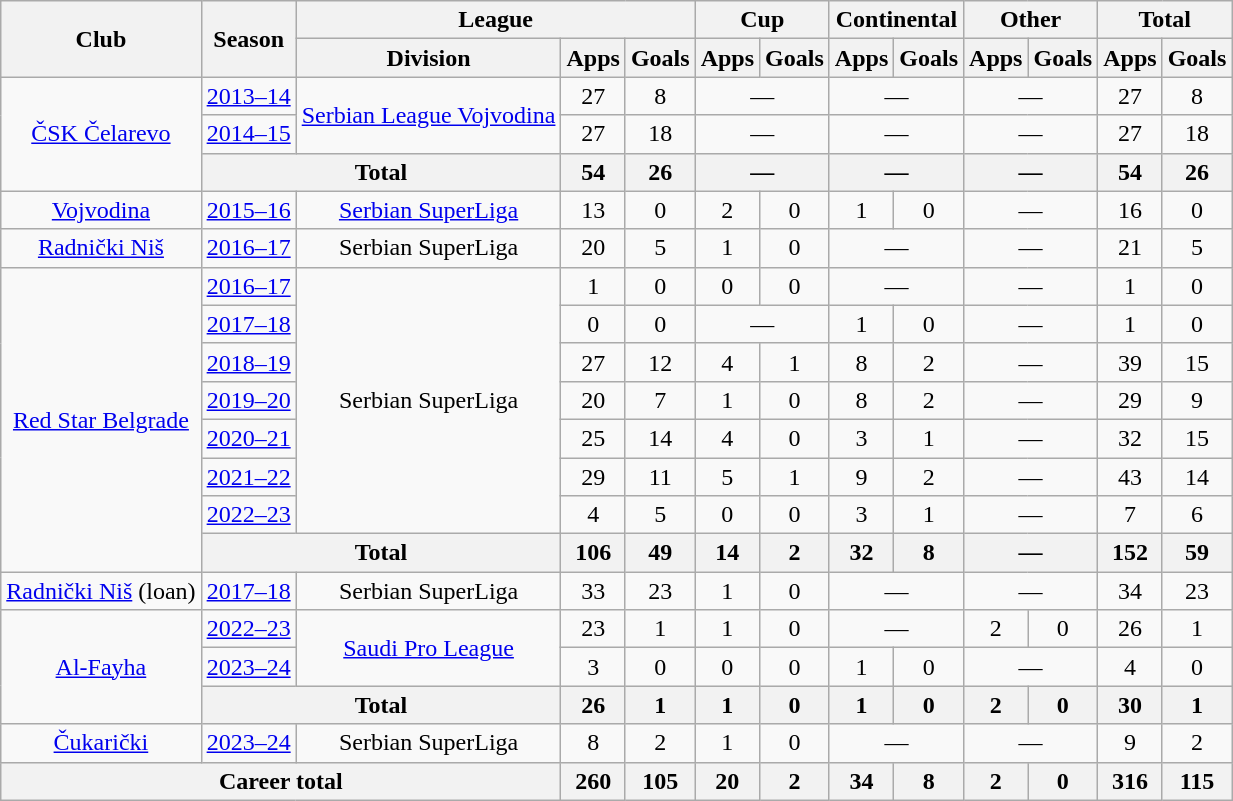<table class="wikitable" style="text-align:center">
<tr>
<th rowspan="2">Club</th>
<th rowspan="2">Season</th>
<th colspan="3">League</th>
<th colspan="2">Cup</th>
<th colspan="2">Continental</th>
<th colspan="2">Other</th>
<th colspan="2">Total</th>
</tr>
<tr>
<th>Division</th>
<th>Apps</th>
<th>Goals</th>
<th>Apps</th>
<th>Goals</th>
<th>Apps</th>
<th>Goals</th>
<th>Apps</th>
<th>Goals</th>
<th>Apps</th>
<th>Goals</th>
</tr>
<tr>
<td rowspan="3"><a href='#'>ČSK Čelarevo</a></td>
<td><a href='#'>2013–14</a></td>
<td rowspan=2><a href='#'>Serbian League Vojvodina</a></td>
<td>27</td>
<td>8</td>
<td colspan="2">—</td>
<td colspan="2">—</td>
<td colspan="2">—</td>
<td>27</td>
<td>8</td>
</tr>
<tr>
<td><a href='#'>2014–15</a></td>
<td>27</td>
<td>18</td>
<td colspan="2">—</td>
<td colspan="2">—</td>
<td colspan="2">—</td>
<td>27</td>
<td>18</td>
</tr>
<tr>
<th colspan="2">Total</th>
<th>54</th>
<th>26</th>
<th colspan="2">—</th>
<th colspan="2">—</th>
<th colspan="2">—</th>
<th>54</th>
<th>26</th>
</tr>
<tr>
<td><a href='#'>Vojvodina</a></td>
<td><a href='#'>2015–16</a></td>
<td><a href='#'>Serbian SuperLiga</a></td>
<td>13</td>
<td>0</td>
<td>2</td>
<td>0</td>
<td>1</td>
<td>0</td>
<td colspan="2">—</td>
<td>16</td>
<td>0</td>
</tr>
<tr>
<td><a href='#'>Radnički Niš</a></td>
<td><a href='#'>2016–17</a></td>
<td>Serbian SuperLiga</td>
<td>20</td>
<td>5</td>
<td>1</td>
<td>0</td>
<td colspan="2">—</td>
<td colspan="2">—</td>
<td>21</td>
<td>5</td>
</tr>
<tr>
<td rowspan="8"><a href='#'>Red Star Belgrade</a></td>
<td><a href='#'>2016–17</a></td>
<td rowspan="7">Serbian SuperLiga</td>
<td>1</td>
<td>0</td>
<td>0</td>
<td>0</td>
<td colspan="2">—</td>
<td colspan="2">—</td>
<td>1</td>
<td>0</td>
</tr>
<tr>
<td><a href='#'>2017–18</a></td>
<td>0</td>
<td>0</td>
<td colspan="2">—</td>
<td>1</td>
<td>0</td>
<td colspan="2">—</td>
<td>1</td>
<td>0</td>
</tr>
<tr>
<td><a href='#'>2018–19</a></td>
<td>27</td>
<td>12</td>
<td>4</td>
<td>1</td>
<td>8</td>
<td>2</td>
<td colspan="2">—</td>
<td>39</td>
<td>15</td>
</tr>
<tr>
<td><a href='#'>2019–20</a></td>
<td>20</td>
<td>7</td>
<td>1</td>
<td>0</td>
<td>8</td>
<td>2</td>
<td colspan="2">—</td>
<td>29</td>
<td>9</td>
</tr>
<tr>
<td><a href='#'>2020–21</a></td>
<td>25</td>
<td>14</td>
<td>4</td>
<td>0</td>
<td>3</td>
<td>1</td>
<td colspan="2">—</td>
<td>32</td>
<td>15</td>
</tr>
<tr>
<td><a href='#'>2021–22</a></td>
<td>29</td>
<td>11</td>
<td>5</td>
<td>1</td>
<td>9</td>
<td>2</td>
<td colspan="2">—</td>
<td>43</td>
<td>14</td>
</tr>
<tr>
<td><a href='#'>2022–23</a></td>
<td>4</td>
<td>5</td>
<td>0</td>
<td>0</td>
<td>3</td>
<td>1</td>
<td colspan="2">—</td>
<td>7</td>
<td>6</td>
</tr>
<tr>
<th colspan="2">Total</th>
<th>106</th>
<th>49</th>
<th>14</th>
<th>2</th>
<th>32</th>
<th>8</th>
<th colspan="2">—</th>
<th>152</th>
<th>59</th>
</tr>
<tr>
<td><a href='#'>Radnički Niš</a> (loan)</td>
<td><a href='#'>2017–18</a></td>
<td>Serbian SuperLiga</td>
<td>33</td>
<td>23</td>
<td>1</td>
<td>0</td>
<td colspan="2">—</td>
<td colspan="2">—</td>
<td>34</td>
<td>23</td>
</tr>
<tr>
<td rowspan="3"><a href='#'>Al-Fayha</a></td>
<td><a href='#'>2022–23</a></td>
<td rowspan="2"><a href='#'>Saudi Pro League</a></td>
<td>23</td>
<td>1</td>
<td>1</td>
<td>0</td>
<td colspan="2">—</td>
<td>2</td>
<td>0</td>
<td>26</td>
<td>1</td>
</tr>
<tr>
<td><a href='#'>2023–24</a></td>
<td>3</td>
<td>0</td>
<td>0</td>
<td>0</td>
<td>1</td>
<td>0</td>
<td colspan="2">—</td>
<td>4</td>
<td>0</td>
</tr>
<tr>
<th colspan="2">Total</th>
<th>26</th>
<th>1</th>
<th>1</th>
<th>0</th>
<th>1</th>
<th>0</th>
<th>2</th>
<th>0</th>
<th>30</th>
<th>1</th>
</tr>
<tr>
<td><a href='#'>Čukarički</a></td>
<td><a href='#'>2023–24</a></td>
<td>Serbian SuperLiga</td>
<td>8</td>
<td>2</td>
<td>1</td>
<td>0</td>
<td colspan="2">—</td>
<td colspan="2">—</td>
<td>9</td>
<td>2</td>
</tr>
<tr>
<th colspan="3">Career total</th>
<th>260</th>
<th>105</th>
<th>20</th>
<th>2</th>
<th>34</th>
<th>8</th>
<th>2</th>
<th>0</th>
<th>316</th>
<th>115</th>
</tr>
</table>
